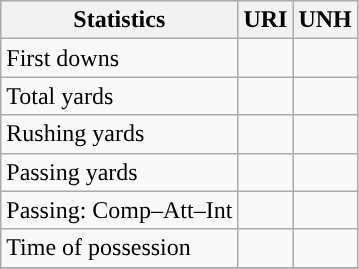<table class="wikitable" style="float: left;">
<tr>
<th>Statistics</th>
<th>URI</th>
<th>UNH</th>
</tr>
<tr>
<td>First downs</td>
<td></td>
<td></td>
</tr>
<tr>
<td>Total yards</td>
<td></td>
<td></td>
</tr>
<tr>
<td>Rushing yards</td>
<td></td>
<td></td>
</tr>
<tr>
<td>Passing yards</td>
<td></td>
<td></td>
</tr>
<tr>
<td>Passing: Comp–Att–Int</td>
<td></td>
<td></td>
</tr>
<tr>
<td>Time of possession</td>
<td></td>
<td></td>
</tr>
<tr>
</tr>
</table>
